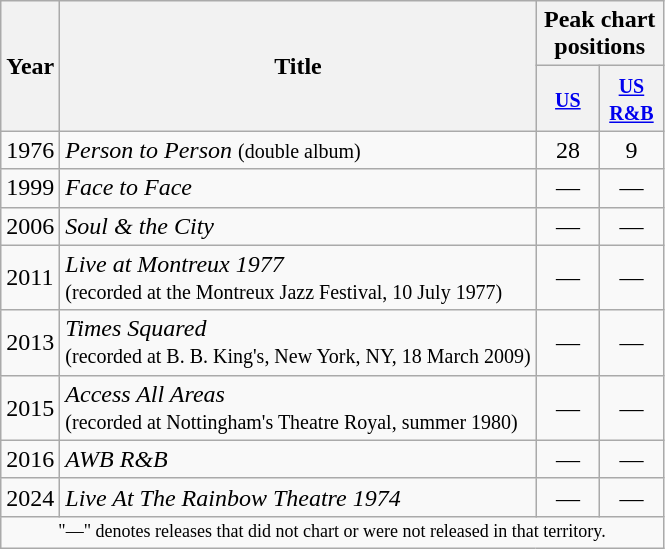<table class="wikitable">
<tr>
<th rowspan="2">Year</th>
<th rowspan="2">Title</th>
<th colspan="2">Peak chart positions</th>
</tr>
<tr>
<th style="text-align:center; width:35px;"><small><a href='#'>US</a></small><br></th>
<th style="text-align:center; width:35px;"><small><a href='#'>US R&B</a></small><br></th>
</tr>
<tr>
<td>1976</td>
<td><em>Person to Person</em> <small>(double album)</small></td>
<td style="text-align:center;">28</td>
<td style="text-align:center;">9</td>
</tr>
<tr>
<td>1999</td>
<td><em>Face to Face</em></td>
<td style="text-align:center;">—</td>
<td style="text-align:center;">—</td>
</tr>
<tr>
<td>2006</td>
<td><em>Soul & the City</em></td>
<td style="text-align:center;">—</td>
<td style="text-align:center;">—</td>
</tr>
<tr>
<td>2011</td>
<td><em>Live at Montreux 1977</em> <br><small>(recorded at the Montreux Jazz Festival, 10 July 1977)</small></td>
<td style="text-align:center;">—</td>
<td style="text-align:center;">—</td>
</tr>
<tr>
<td>2013</td>
<td><em>Times Squared</em> <br><small>(recorded at B. B. King's, New York, NY, 18 March 2009)</small></td>
<td style="text-align:center;">—</td>
<td style="text-align:center;">—</td>
</tr>
<tr>
<td>2015</td>
<td><em>Access All Areas</em> <br><small>(recorded at Nottingham's Theatre Royal, summer 1980)</small></td>
<td style="text-align:center;">—</td>
<td style="text-align:center;">—</td>
</tr>
<tr>
<td>2016</td>
<td><em>AWB R&B</em></td>
<td style="text-align:center;">—</td>
<td style="text-align:center;">—</td>
</tr>
<tr>
<td>2024</td>
<td><em>Live At The Rainbow Theatre 1974</em></td>
<td style="text-align:center;">—</td>
<td style="text-align:center;">—</td>
</tr>
<tr>
<td colspan="4" style="text-align:center; font-size:9pt;">"—" denotes releases that did not chart or were not released in that territory.</td>
</tr>
</table>
